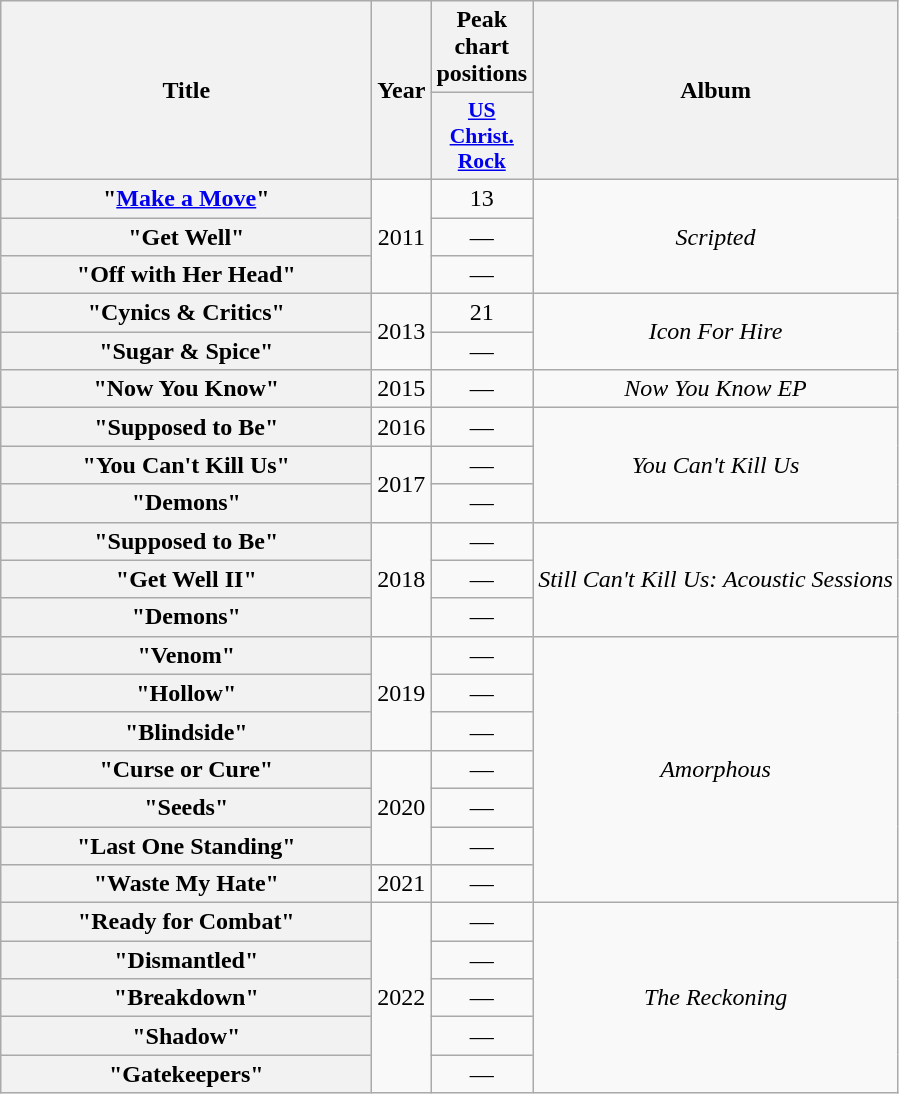<table class="wikitable plainrowheaders" style="text-align:center;">
<tr>
<th scope="col" rowspan="2" style="width:15em;">Title</th>
<th scope="col" rowspan="2">Year</th>
<th>Peak chart positions</th>
<th scope="col" rowspan="2">Album</th>
</tr>
<tr>
<th scope="col" style="width:3em;font-size:90%;"><a href='#'>US<br>Christ.<br>Rock</a><br></th>
</tr>
<tr>
<th scope="row">"<a href='#'>Make a Move</a>"</th>
<td rowspan="3">2011</td>
<td>13</td>
<td rowspan="3"><em>Scripted</em></td>
</tr>
<tr>
<th scope="row">"Get Well"</th>
<td>—</td>
</tr>
<tr>
<th scope="row">"Off with Her Head"</th>
<td>—</td>
</tr>
<tr>
<th scope="row">"Cynics & Critics"</th>
<td rowspan="2">2013</td>
<td>21</td>
<td rowspan="2"><em>Icon For Hire</em></td>
</tr>
<tr>
<th scope="row">"Sugar & Spice"</th>
<td>—</td>
</tr>
<tr>
<th scope="row">"Now You Know"</th>
<td>2015</td>
<td>—</td>
<td><em>Now You Know EP</em></td>
</tr>
<tr>
<th scope="row">"Supposed to Be"</th>
<td>2016</td>
<td>—</td>
<td rowspan="3"><em>You Can't Kill Us</em></td>
</tr>
<tr>
<th scope="row">"You Can't Kill Us"</th>
<td rowspan="2">2017</td>
<td>—</td>
</tr>
<tr>
<th scope="row">"Demons"</th>
<td>—</td>
</tr>
<tr>
<th scope="row">"Supposed to Be"</th>
<td rowspan="3">2018</td>
<td>—</td>
<td rowspan="3"><em>Still Can't Kill Us: Acoustic Sessions</em></td>
</tr>
<tr>
<th scope="row">"Get Well II"</th>
<td>—</td>
</tr>
<tr>
<th scope="row">"Demons"</th>
<td>—</td>
</tr>
<tr>
<th scope="row">"Venom"</th>
<td rowspan="3">2019</td>
<td>—</td>
<td rowspan="7"><em>Amorphous</em></td>
</tr>
<tr>
<th scope="row">"Hollow"</th>
<td>—</td>
</tr>
<tr>
<th scope="row">"Blindside"</th>
<td>—</td>
</tr>
<tr>
<th scope="row">"Curse or Cure"</th>
<td rowspan="3">2020</td>
<td>—</td>
</tr>
<tr>
<th scope="row">"Seeds"</th>
<td>—</td>
</tr>
<tr>
<th scope="row">"Last One Standing"</th>
<td>—</td>
</tr>
<tr>
<th scope="row">"Waste My Hate"</th>
<td>2021</td>
<td>—</td>
</tr>
<tr>
<th scope="row">"Ready for Combat"</th>
<td rowspan="5">2022</td>
<td>—</td>
<td rowspan="5"><em>The Reckoning</em></td>
</tr>
<tr>
<th scope="row">"Dismantled"</th>
<td>—</td>
</tr>
<tr>
<th scope="row">"Breakdown"</th>
<td>—</td>
</tr>
<tr>
<th scope="row">"Shadow"</th>
<td>—</td>
</tr>
<tr>
<th scope="row">"Gatekeepers"</th>
<td>—</td>
</tr>
</table>
